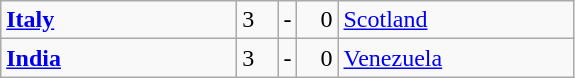<table class="wikitable">
<tr>
<td width=150> <strong><a href='#'>Italy</a></strong></td>
<td style="width:20px; text-align:left;">3</td>
<td>-</td>
<td style="width:20px; text-align:right;">0</td>
<td width=150> <a href='#'>Scotland</a></td>
</tr>
<tr>
<td> <strong><a href='#'>India</a></strong></td>
<td style="text-align:left;">3</td>
<td>-</td>
<td style="text-align:right;">0</td>
<td> <a href='#'>Venezuela</a></td>
</tr>
</table>
